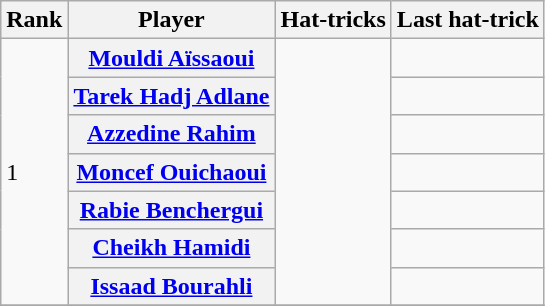<table class="wikitable plainrowheaders">
<tr>
<th scope="col">Rank</th>
<th scope="col">Player</th>
<th scope="col">Hat-tricks</th>
<th scope="col">Last hat-trick</th>
</tr>
<tr>
<td rowspan="7">1</td>
<th scope="row"> <a href='#'>Mouldi Aïssaoui</a></th>
<td rowspan="7"></td>
<td></td>
</tr>
<tr>
<th scope="row"> <a href='#'>Tarek Hadj Adlane</a></th>
<td></td>
</tr>
<tr>
<th scope="row"> <a href='#'>Azzedine Rahim</a></th>
<td></td>
</tr>
<tr>
<th scope="row"> <a href='#'>Moncef Ouichaoui</a></th>
<td></td>
</tr>
<tr>
<th scope="row"> <a href='#'>Rabie Benchergui</a></th>
<td></td>
</tr>
<tr>
<th scope="row"> <a href='#'>Cheikh Hamidi</a></th>
<td></td>
</tr>
<tr>
<th scope="row"> <a href='#'>Issaad Bourahli</a></th>
<td></td>
</tr>
<tr>
</tr>
</table>
